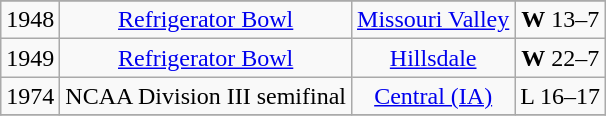<table class="wikitable" style="text-align:center;">
<tr>
</tr>
<tr align="center">
<td>1948</td>
<td><a href='#'>Refrigerator Bowl</a></td>
<td><a href='#'>Missouri Valley</a></td>
<td><strong>W</strong> 13–7</td>
</tr>
<tr>
<td>1949</td>
<td><a href='#'>Refrigerator Bowl</a></td>
<td><a href='#'>Hillsdale</a></td>
<td><strong>W</strong> 22–7</td>
</tr>
<tr>
<td>1974</td>
<td>NCAA Division III semifinal</td>
<td><a href='#'>Central (IA)</a></td>
<td>L 16–17</td>
</tr>
<tr>
</tr>
</table>
